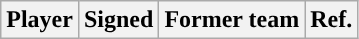<table class="wikitable sortable sortable" style="text-align: center">
<tr>
<th>Player</th>
<th>Signed</th>
<th>Former team</th>
<th>Ref.</th>
</tr>
</table>
